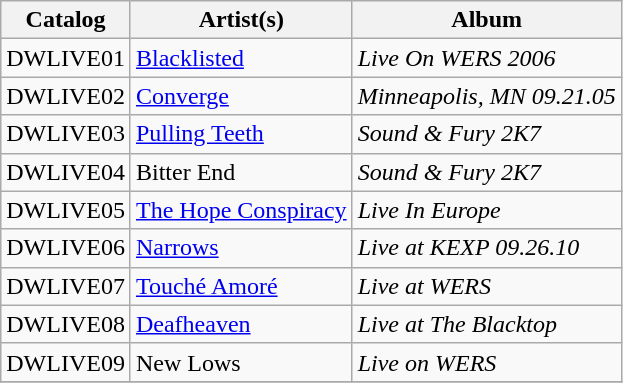<table class="wikitable">
<tr>
<th>Catalog</th>
<th>Artist(s)</th>
<th>Album</th>
</tr>
<tr>
<td>DWLIVE01</td>
<td><a href='#'>Blacklisted</a></td>
<td><em>Live On WERS 2006</em></td>
</tr>
<tr>
<td>DWLIVE02</td>
<td><a href='#'>Converge</a></td>
<td><em>Minneapolis, MN 09.21.05</em></td>
</tr>
<tr>
<td>DWLIVE03</td>
<td><a href='#'>Pulling Teeth</a></td>
<td><em>Sound & Fury 2K7</em></td>
</tr>
<tr>
<td>DWLIVE04</td>
<td>Bitter End</td>
<td><em>Sound & Fury 2K7</em></td>
</tr>
<tr>
<td>DWLIVE05</td>
<td><a href='#'>The Hope Conspiracy</a></td>
<td><em>Live In Europe</em></td>
</tr>
<tr>
<td>DWLIVE06</td>
<td><a href='#'>Narrows</a></td>
<td><em>Live at KEXP 09.26.10</em></td>
</tr>
<tr>
<td>DWLIVE07</td>
<td><a href='#'>Touché Amoré</a></td>
<td><em>Live at WERS</em></td>
</tr>
<tr>
<td>DWLIVE08</td>
<td><a href='#'>Deafheaven</a></td>
<td><em>Live at The Blacktop</em></td>
</tr>
<tr>
<td>DWLIVE09</td>
<td>New Lows</td>
<td><em>Live on WERS</em></td>
</tr>
<tr>
</tr>
</table>
